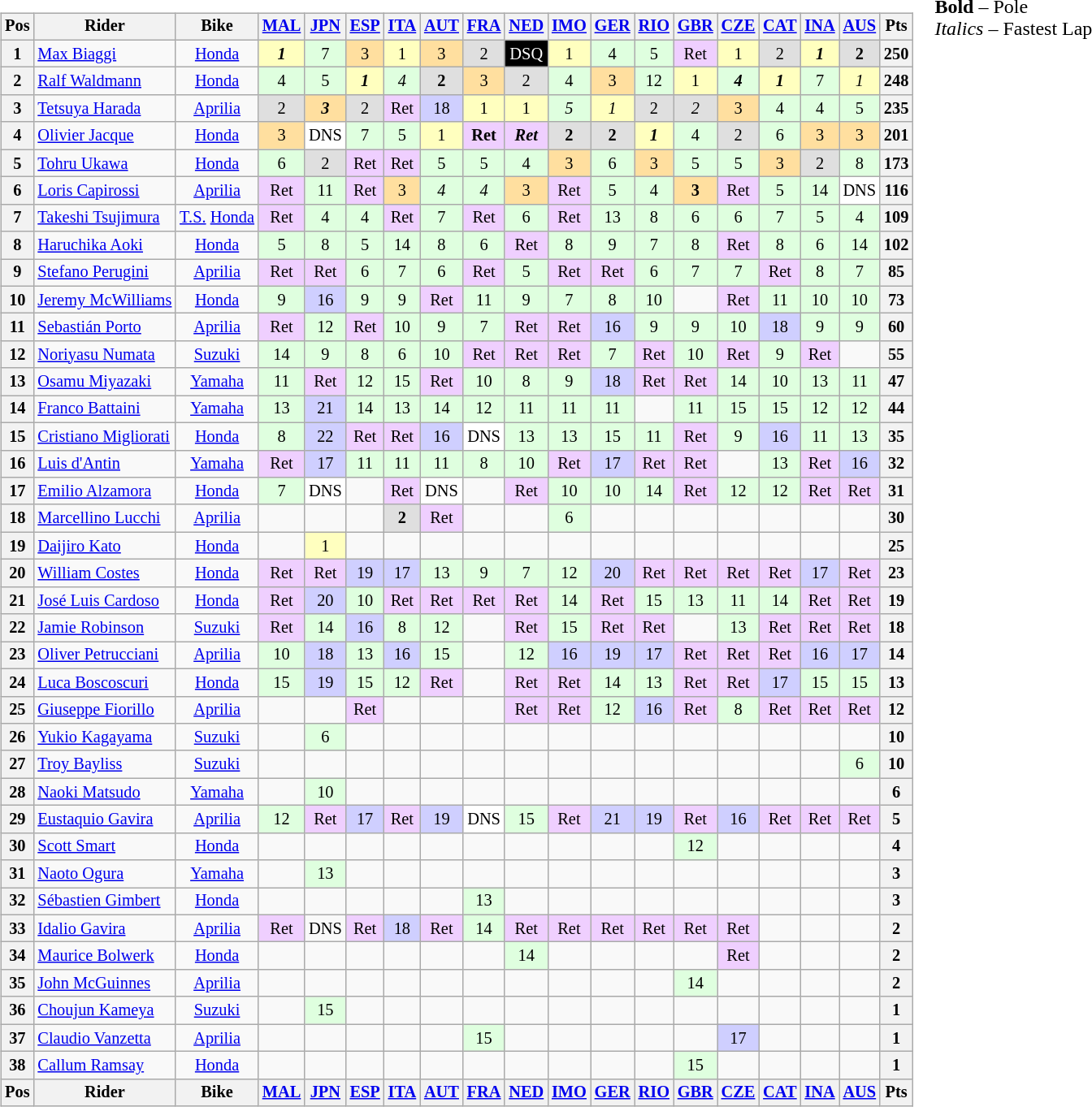<table>
<tr>
<td><br><table class="wikitable" style="font-size: 85%; text-align:center">
<tr valign="top">
<th valign="middle">Pos</th>
<th valign="middle">Rider</th>
<th valign="middle">Bike<br></th>
<th><a href='#'>MAL</a><br></th>
<th><a href='#'>JPN</a><br></th>
<th><a href='#'>ESP</a><br></th>
<th><a href='#'>ITA</a><br></th>
<th><a href='#'>AUT</a><br></th>
<th><a href='#'>FRA</a><br></th>
<th><a href='#'>NED</a><br></th>
<th><a href='#'>IMO</a><br></th>
<th><a href='#'>GER</a><br></th>
<th><a href='#'>RIO</a><br></th>
<th><a href='#'>GBR</a><br></th>
<th><a href='#'>CZE</a><br></th>
<th><a href='#'>CAT</a><br></th>
<th><a href='#'>INA</a><br></th>
<th><a href='#'>AUS</a><br></th>
<th valign="middle">Pts</th>
</tr>
<tr>
<th>1</th>
<td align=left> <a href='#'>Max Biaggi</a></td>
<td><a href='#'>Honda</a></td>
<td style="background:#ffffbf;"><strong><em>1</em></strong></td>
<td style="background:#dfffdf;">7</td>
<td style="background:#ffdf9f;">3</td>
<td style="background:#ffffbf;">1</td>
<td style="background:#ffdf9f;">3</td>
<td style="background:#dfdfdf;">2</td>
<td style="background:#000000; color:white">DSQ</td>
<td style="background:#ffffbf;">1</td>
<td style="background:#dfffdf;">4</td>
<td style="background:#dfffdf;">5</td>
<td style="background:#efcfff;">Ret</td>
<td style="background:#ffffbf;">1</td>
<td style="background:#dfdfdf;">2</td>
<td style="background:#ffffbf;"><strong><em>1</em></strong></td>
<td style="background:#dfdfdf;"><strong>2</strong></td>
<th>250</th>
</tr>
<tr>
<th>2</th>
<td align=left> <a href='#'>Ralf Waldmann</a></td>
<td><a href='#'>Honda</a></td>
<td style="background:#dfffdf;">4</td>
<td style="background:#dfffdf;">5</td>
<td style="background:#ffffbf;"><strong><em>1</em></strong></td>
<td style="background:#dfffdf;"><em>4</em></td>
<td style="background:#dfdfdf;"><strong>2</strong></td>
<td style="background:#ffdf9f;">3</td>
<td style="background:#dfdfdf;">2</td>
<td style="background:#dfffdf;">4</td>
<td style="background:#ffdf9f;">3</td>
<td style="background:#dfffdf;">12</td>
<td style="background:#ffffbf;">1</td>
<td style="background:#dfffdf;"><strong><em>4</em></strong></td>
<td style="background:#ffffbf;"><strong><em>1</em></strong></td>
<td style="background:#dfffdf;">7</td>
<td style="background:#ffffbf;"><em>1</em></td>
<th>248</th>
</tr>
<tr>
<th>3</th>
<td align=left> <a href='#'>Tetsuya Harada</a></td>
<td><a href='#'>Aprilia</a></td>
<td style="background:#dfdfdf;">2</td>
<td style="background:#ffdf9f;"><strong><em>3</em></strong></td>
<td style="background:#dfdfdf;">2</td>
<td style="background:#efcfff;">Ret</td>
<td style="background:#cfcfff;">18</td>
<td style="background:#ffffbf;">1</td>
<td style="background:#ffffbf;">1</td>
<td style="background:#dfffdf;"><em>5</em></td>
<td style="background:#ffffbf;"><em>1</em></td>
<td style="background:#dfdfdf;">2</td>
<td style="background:#dfdfdf;"><em>2</em></td>
<td style="background:#ffdf9f;">3</td>
<td style="background:#dfffdf;">4</td>
<td style="background:#dfffdf;">4</td>
<td style="background:#dfffdf;">5</td>
<th>235</th>
</tr>
<tr>
<th>4</th>
<td align=left> <a href='#'>Olivier Jacque</a></td>
<td><a href='#'>Honda</a></td>
<td style="background:#ffdf9f;">3</td>
<td style="background:#ffffff;">DNS</td>
<td style="background:#dfffdf;">7</td>
<td style="background:#dfffdf;">5</td>
<td style="background:#ffffbf;">1</td>
<td style="background:#efcfff;"><strong>Ret</strong></td>
<td style="background:#efcfff;"><strong><em>Ret</em></strong></td>
<td style="background:#dfdfdf;"><strong>2</strong></td>
<td style="background:#dfdfdf;"><strong>2</strong></td>
<td style="background:#ffffbf;"><strong><em>1</em></strong></td>
<td style="background:#dfffdf;">4</td>
<td style="background:#dfdfdf;">2</td>
<td style="background:#dfffdf;">6</td>
<td style="background:#ffdf9f;">3</td>
<td style="background:#ffdf9f;">3</td>
<th>201</th>
</tr>
<tr>
<th>5</th>
<td align=left> <a href='#'>Tohru Ukawa</a></td>
<td><a href='#'>Honda</a></td>
<td style="background:#dfffdf;">6</td>
<td style="background:#dfdfdf;">2</td>
<td style="background:#efcfff;">Ret</td>
<td style="background:#efcfff;">Ret</td>
<td style="background:#dfffdf;">5</td>
<td style="background:#dfffdf;">5</td>
<td style="background:#dfffdf;">4</td>
<td style="background:#ffdf9f;">3</td>
<td style="background:#dfffdf;">6</td>
<td style="background:#ffdf9f;">3</td>
<td style="background:#dfffdf;">5</td>
<td style="background:#dfffdf;">5</td>
<td style="background:#ffdf9f;">3</td>
<td style="background:#dfdfdf;">2</td>
<td style="background:#dfffdf;">8</td>
<th>173</th>
</tr>
<tr>
<th>6</th>
<td align=left> <a href='#'>Loris Capirossi</a></td>
<td><a href='#'>Aprilia</a></td>
<td style="background:#efcfff;">Ret</td>
<td style="background:#dfffdf;">11</td>
<td style="background:#efcfff;">Ret</td>
<td style="background:#ffdf9f;">3</td>
<td style="background:#dfffdf;"><em>4</em></td>
<td style="background:#dfffdf;"><em>4</em></td>
<td style="background:#ffdf9f;">3</td>
<td style="background:#efcfff;">Ret</td>
<td style="background:#dfffdf;">5</td>
<td style="background:#dfffdf;">4</td>
<td style="background:#ffdf9f;"><strong>3</strong></td>
<td style="background:#efcfff;">Ret</td>
<td style="background:#dfffdf;">5</td>
<td style="background:#dfffdf;">14</td>
<td style="background:#ffffff;">DNS</td>
<th>116</th>
</tr>
<tr>
<th>7</th>
<td align=left> <a href='#'>Takeshi Tsujimura</a></td>
<td><a href='#'>T.S.</a> <a href='#'>Honda</a></td>
<td style="background:#efcfff;">Ret</td>
<td style="background:#dfffdf;">4</td>
<td style="background:#dfffdf;">4</td>
<td style="background:#efcfff;">Ret</td>
<td style="background:#dfffdf;">7</td>
<td style="background:#efcfff;">Ret</td>
<td style="background:#dfffdf;">6</td>
<td style="background:#efcfff;">Ret</td>
<td style="background:#dfffdf;">13</td>
<td style="background:#dfffdf;">8</td>
<td style="background:#dfffdf;">6</td>
<td style="background:#dfffdf;">6</td>
<td style="background:#dfffdf;">7</td>
<td style="background:#dfffdf;">5</td>
<td style="background:#dfffdf;">4</td>
<th>109</th>
</tr>
<tr>
<th>8</th>
<td align=left> <a href='#'>Haruchika Aoki</a></td>
<td><a href='#'>Honda</a></td>
<td style="background:#dfffdf;">5</td>
<td style="background:#dfffdf;">8</td>
<td style="background:#dfffdf;">5</td>
<td style="background:#dfffdf;">14</td>
<td style="background:#dfffdf;">8</td>
<td style="background:#dfffdf;">6</td>
<td style="background:#efcfff;">Ret</td>
<td style="background:#dfffdf;">8</td>
<td style="background:#dfffdf;">9</td>
<td style="background:#dfffdf;">7</td>
<td style="background:#dfffdf;">8</td>
<td style="background:#efcfff;">Ret</td>
<td style="background:#dfffdf;">8</td>
<td style="background:#dfffdf;">6</td>
<td style="background:#dfffdf;">14</td>
<th>102</th>
</tr>
<tr>
<th>9</th>
<td align=left> <a href='#'>Stefano Perugini</a></td>
<td><a href='#'>Aprilia</a></td>
<td style="background:#efcfff;">Ret</td>
<td style="background:#efcfff;">Ret</td>
<td style="background:#dfffdf;">6</td>
<td style="background:#dfffdf;">7</td>
<td style="background:#dfffdf;">6</td>
<td style="background:#efcfff;">Ret</td>
<td style="background:#dfffdf;">5</td>
<td style="background:#efcfff;">Ret</td>
<td style="background:#efcfff;">Ret</td>
<td style="background:#dfffdf;">6</td>
<td style="background:#dfffdf;">7</td>
<td style="background:#dfffdf;">7</td>
<td style="background:#efcfff;">Ret</td>
<td style="background:#dfffdf;">8</td>
<td style="background:#dfffdf;">7</td>
<th>85</th>
</tr>
<tr>
<th>10</th>
<td align=left> <a href='#'>Jeremy McWilliams</a></td>
<td><a href='#'>Honda</a></td>
<td style="background:#dfffdf;">9</td>
<td style="background:#cfcfff;">16</td>
<td style="background:#dfffdf;">9</td>
<td style="background:#dfffdf;">9</td>
<td style="background:#efcfff;">Ret</td>
<td style="background:#dfffdf;">11</td>
<td style="background:#dfffdf;">9</td>
<td style="background:#dfffdf;">7</td>
<td style="background:#dfffdf;">8</td>
<td style="background:#dfffdf;">10</td>
<td></td>
<td style="background:#efcfff;">Ret</td>
<td style="background:#dfffdf;">11</td>
<td style="background:#dfffdf;">10</td>
<td style="background:#dfffdf;">10</td>
<th>73</th>
</tr>
<tr>
<th>11</th>
<td align=left> <a href='#'>Sebastián Porto</a></td>
<td><a href='#'>Aprilia</a></td>
<td style="background:#efcfff;">Ret</td>
<td style="background:#dfffdf;">12</td>
<td style="background:#efcfff;">Ret</td>
<td style="background:#dfffdf;">10</td>
<td style="background:#dfffdf;">9</td>
<td style="background:#dfffdf;">7</td>
<td style="background:#efcfff;">Ret</td>
<td style="background:#efcfff;">Ret</td>
<td style="background:#cfcfff;">16</td>
<td style="background:#dfffdf;">9</td>
<td style="background:#dfffdf;">9</td>
<td style="background:#dfffdf;">10</td>
<td style="background:#cfcfff;">18</td>
<td style="background:#dfffdf;">9</td>
<td style="background:#dfffdf;">9</td>
<th>60</th>
</tr>
<tr>
<th>12</th>
<td align=left> <a href='#'>Noriyasu Numata</a></td>
<td><a href='#'>Suzuki</a></td>
<td style="background:#dfffdf;">14</td>
<td style="background:#dfffdf;">9</td>
<td style="background:#dfffdf;">8</td>
<td style="background:#dfffdf;">6</td>
<td style="background:#dfffdf;">10</td>
<td style="background:#efcfff;">Ret</td>
<td style="background:#efcfff;">Ret</td>
<td style="background:#efcfff;">Ret</td>
<td style="background:#dfffdf;">7</td>
<td style="background:#efcfff;">Ret</td>
<td style="background:#dfffdf;">10</td>
<td style="background:#efcfff;">Ret</td>
<td style="background:#dfffdf;">9</td>
<td style="background:#efcfff;">Ret</td>
<td></td>
<th>55</th>
</tr>
<tr>
<th>13</th>
<td align=left> <a href='#'>Osamu Miyazaki</a></td>
<td><a href='#'>Yamaha</a></td>
<td style="background:#dfffdf;">11</td>
<td style="background:#efcfff;">Ret</td>
<td style="background:#dfffdf;">12</td>
<td style="background:#dfffdf;">15</td>
<td style="background:#efcfff;">Ret</td>
<td style="background:#dfffdf;">10</td>
<td style="background:#dfffdf;">8</td>
<td style="background:#dfffdf;">9</td>
<td style="background:#cfcfff;">18</td>
<td style="background:#efcfff;">Ret</td>
<td style="background:#efcfff;">Ret</td>
<td style="background:#dfffdf;">14</td>
<td style="background:#dfffdf;">10</td>
<td style="background:#dfffdf;">13</td>
<td style="background:#dfffdf;">11</td>
<th>47</th>
</tr>
<tr>
<th>14</th>
<td align=left> <a href='#'>Franco Battaini</a></td>
<td><a href='#'>Yamaha</a></td>
<td style="background:#dfffdf;">13</td>
<td style="background:#cfcfff;">21</td>
<td style="background:#dfffdf;">14</td>
<td style="background:#dfffdf;">13</td>
<td style="background:#dfffdf;">14</td>
<td style="background:#dfffdf;">12</td>
<td style="background:#dfffdf;">11</td>
<td style="background:#dfffdf;">11</td>
<td style="background:#dfffdf;">11</td>
<td></td>
<td style="background:#dfffdf;">11</td>
<td style="background:#dfffdf;">15</td>
<td style="background:#dfffdf;">15</td>
<td style="background:#dfffdf;">12</td>
<td style="background:#dfffdf;">12</td>
<th>44</th>
</tr>
<tr>
<th>15</th>
<td align=left> <a href='#'>Cristiano Migliorati</a></td>
<td><a href='#'>Honda</a></td>
<td style="background:#dfffdf;">8</td>
<td style="background:#cfcfff;">22</td>
<td style="background:#efcfff;">Ret</td>
<td style="background:#efcfff;">Ret</td>
<td style="background:#cfcfff;">16</td>
<td style="background:#ffffff;">DNS</td>
<td style="background:#dfffdf;">13</td>
<td style="background:#dfffdf;">13</td>
<td style="background:#dfffdf;">15</td>
<td style="background:#dfffdf;">11</td>
<td style="background:#efcfff;">Ret</td>
<td style="background:#dfffdf;">9</td>
<td style="background:#cfcfff;">16</td>
<td style="background:#dfffdf;">11</td>
<td style="background:#dfffdf;">13</td>
<th>35</th>
</tr>
<tr>
<th>16</th>
<td align=left> <a href='#'>Luis d'Antin</a></td>
<td><a href='#'>Yamaha</a></td>
<td style="background:#efcfff;">Ret</td>
<td style="background:#cfcfff;">17</td>
<td style="background:#dfffdf;">11</td>
<td style="background:#dfffdf;">11</td>
<td style="background:#dfffdf;">11</td>
<td style="background:#dfffdf;">8</td>
<td style="background:#dfffdf;">10</td>
<td style="background:#efcfff;">Ret</td>
<td style="background:#cfcfff;">17</td>
<td style="background:#efcfff;">Ret</td>
<td style="background:#efcfff;">Ret</td>
<td></td>
<td style="background:#dfffdf;">13</td>
<td style="background:#efcfff;">Ret</td>
<td style="background:#cfcfff;">16</td>
<th>32</th>
</tr>
<tr>
<th>17</th>
<td align=left> <a href='#'>Emilio Alzamora</a></td>
<td><a href='#'>Honda</a></td>
<td style="background:#dfffdf;">7</td>
<td style="background:#ffffff;">DNS</td>
<td></td>
<td style="background:#efcfff;">Ret</td>
<td style="background:#ffffff;">DNS</td>
<td></td>
<td style="background:#efcfff;">Ret</td>
<td style="background:#dfffdf;">10</td>
<td style="background:#dfffdf;">10</td>
<td style="background:#dfffdf;">14</td>
<td style="background:#efcfff;">Ret</td>
<td style="background:#dfffdf;">12</td>
<td style="background:#dfffdf;">12</td>
<td style="background:#efcfff;">Ret</td>
<td style="background:#efcfff;">Ret</td>
<th>31</th>
</tr>
<tr>
<th>18</th>
<td align=left> <a href='#'>Marcellino Lucchi</a></td>
<td><a href='#'>Aprilia</a></td>
<td></td>
<td></td>
<td></td>
<td style="background:#dfdfdf;"><strong>2</strong></td>
<td style="background:#efcfff;">Ret</td>
<td></td>
<td></td>
<td style="background:#dfffdf;">6</td>
<td></td>
<td></td>
<td></td>
<td></td>
<td></td>
<td></td>
<td></td>
<th>30</th>
</tr>
<tr>
<th>19</th>
<td align=left> <a href='#'>Daijiro Kato</a></td>
<td><a href='#'>Honda</a></td>
<td></td>
<td style="background:#ffffbf;">1</td>
<td></td>
<td></td>
<td></td>
<td></td>
<td></td>
<td></td>
<td></td>
<td></td>
<td></td>
<td></td>
<td></td>
<td></td>
<td></td>
<th>25</th>
</tr>
<tr>
<th>20</th>
<td align=left> <a href='#'>William Costes</a></td>
<td><a href='#'>Honda</a></td>
<td style="background:#efcfff;">Ret</td>
<td style="background:#efcfff;">Ret</td>
<td style="background:#cfcfff;">19</td>
<td style="background:#cfcfff;">17</td>
<td style="background:#dfffdf;">13</td>
<td style="background:#dfffdf;">9</td>
<td style="background:#dfffdf;">7</td>
<td style="background:#dfffdf;">12</td>
<td style="background:#cfcfff;">20</td>
<td style="background:#efcfff;">Ret</td>
<td style="background:#efcfff;">Ret</td>
<td style="background:#efcfff;">Ret</td>
<td style="background:#efcfff;">Ret</td>
<td style="background:#cfcfff;">17</td>
<td style="background:#efcfff;">Ret</td>
<th>23</th>
</tr>
<tr>
<th>21</th>
<td align=left> <a href='#'>José Luis Cardoso</a></td>
<td><a href='#'>Honda</a></td>
<td style="background:#efcfff;">Ret</td>
<td style="background:#cfcfff;">20</td>
<td style="background:#dfffdf;">10</td>
<td style="background:#efcfff;">Ret</td>
<td style="background:#efcfff;">Ret</td>
<td style="background:#efcfff;">Ret</td>
<td style="background:#efcfff;">Ret</td>
<td style="background:#dfffdf;">14</td>
<td style="background:#efcfff;">Ret</td>
<td style="background:#dfffdf;">15</td>
<td style="background:#dfffdf;">13</td>
<td style="background:#dfffdf;">11</td>
<td style="background:#dfffdf;">14</td>
<td style="background:#efcfff;">Ret</td>
<td style="background:#efcfff;">Ret</td>
<th>19</th>
</tr>
<tr>
<th>22</th>
<td align=left> <a href='#'>Jamie Robinson</a></td>
<td><a href='#'>Suzuki</a></td>
<td style="background:#efcfff;">Ret</td>
<td style="background:#dfffdf;">14</td>
<td style="background:#cfcfff;">16</td>
<td style="background:#dfffdf;">8</td>
<td style="background:#dfffdf;">12</td>
<td></td>
<td style="background:#efcfff;">Ret</td>
<td style="background:#dfffdf;">15</td>
<td style="background:#efcfff;">Ret</td>
<td style="background:#efcfff;">Ret</td>
<td></td>
<td style="background:#dfffdf;">13</td>
<td style="background:#efcfff;">Ret</td>
<td style="background:#efcfff;">Ret</td>
<td style="background:#efcfff;">Ret</td>
<th>18</th>
</tr>
<tr>
<th>23</th>
<td align=left> <a href='#'>Oliver Petrucciani</a></td>
<td><a href='#'>Aprilia</a></td>
<td style="background:#dfffdf;">10</td>
<td style="background:#cfcfff;">18</td>
<td style="background:#dfffdf;">13</td>
<td style="background:#cfcfff;">16</td>
<td style="background:#dfffdf;">15</td>
<td></td>
<td style="background:#dfffdf;">12</td>
<td style="background:#cfcfff;">16</td>
<td style="background:#cfcfff;">19</td>
<td style="background:#cfcfff;">17</td>
<td style="background:#efcfff;">Ret</td>
<td style="background:#efcfff;">Ret</td>
<td style="background:#efcfff;">Ret</td>
<td style="background:#cfcfff;">16</td>
<td style="background:#cfcfff;">17</td>
<th>14</th>
</tr>
<tr>
<th>24</th>
<td align=left> <a href='#'>Luca Boscoscuri</a></td>
<td><a href='#'>Honda</a></td>
<td style="background:#dfffdf;">15</td>
<td style="background:#cfcfff;">19</td>
<td style="background:#dfffdf;">15</td>
<td style="background:#dfffdf;">12</td>
<td style="background:#efcfff;">Ret</td>
<td></td>
<td style="background:#efcfff;">Ret</td>
<td style="background:#efcfff;">Ret</td>
<td style="background:#dfffdf;">14</td>
<td style="background:#dfffdf;">13</td>
<td style="background:#efcfff;">Ret</td>
<td style="background:#efcfff;">Ret</td>
<td style="background:#cfcfff;">17</td>
<td style="background:#dfffdf;">15</td>
<td style="background:#dfffdf;">15</td>
<th>13</th>
</tr>
<tr>
<th>25</th>
<td align=left> <a href='#'>Giuseppe Fiorillo</a></td>
<td><a href='#'>Aprilia</a></td>
<td></td>
<td></td>
<td style="background:#efcfff;">Ret</td>
<td></td>
<td></td>
<td></td>
<td style="background:#efcfff;">Ret</td>
<td style="background:#efcfff;">Ret</td>
<td style="background:#dfffdf;">12</td>
<td style="background:#cfcfff;">16</td>
<td style="background:#efcfff;">Ret</td>
<td style="background:#dfffdf;">8</td>
<td style="background:#efcfff;">Ret</td>
<td style="background:#efcfff;">Ret</td>
<td style="background:#efcfff;">Ret</td>
<th>12</th>
</tr>
<tr>
<th>26</th>
<td align=left> <a href='#'>Yukio Kagayama</a></td>
<td><a href='#'>Suzuki</a></td>
<td></td>
<td style="background:#dfffdf;">6</td>
<td></td>
<td></td>
<td></td>
<td></td>
<td></td>
<td></td>
<td></td>
<td></td>
<td></td>
<td></td>
<td></td>
<td></td>
<td></td>
<th>10</th>
</tr>
<tr>
<th>27</th>
<td align=left> <a href='#'>Troy Bayliss</a></td>
<td><a href='#'>Suzuki</a></td>
<td></td>
<td></td>
<td></td>
<td></td>
<td></td>
<td></td>
<td></td>
<td></td>
<td></td>
<td></td>
<td></td>
<td></td>
<td></td>
<td></td>
<td style="background:#dfffdf;">6</td>
<th>10</th>
</tr>
<tr>
<th>28</th>
<td align=left> <a href='#'>Naoki Matsudo</a></td>
<td><a href='#'>Yamaha</a></td>
<td></td>
<td style="background:#dfffdf;">10</td>
<td></td>
<td></td>
<td></td>
<td></td>
<td></td>
<td></td>
<td></td>
<td></td>
<td></td>
<td></td>
<td></td>
<td></td>
<td></td>
<th>6</th>
</tr>
<tr>
<th>29</th>
<td align=left> <a href='#'>Eustaquio Gavira</a></td>
<td><a href='#'>Aprilia</a></td>
<td style="background:#dfffdf;">12</td>
<td style="background:#efcfff;">Ret</td>
<td style="background:#cfcfff;">17</td>
<td style="background:#efcfff;">Ret</td>
<td style="background:#cfcfff;">19</td>
<td style="background:#ffffff;">DNS</td>
<td style="background:#dfffdf;">15</td>
<td style="background:#efcfff;">Ret</td>
<td style="background:#cfcfff;">21</td>
<td style="background:#cfcfff;">19</td>
<td style="background:#efcfff;">Ret</td>
<td style="background:#cfcfff;">16</td>
<td style="background:#efcfff;">Ret</td>
<td style="background:#efcfff;">Ret</td>
<td style="background:#efcfff;">Ret</td>
<th>5</th>
</tr>
<tr>
<th>30</th>
<td align=left> <a href='#'>Scott Smart</a></td>
<td><a href='#'>Honda</a></td>
<td></td>
<td></td>
<td></td>
<td></td>
<td></td>
<td></td>
<td></td>
<td></td>
<td></td>
<td></td>
<td style="background:#dfffdf;">12</td>
<td></td>
<td></td>
<td></td>
<td></td>
<th>4</th>
</tr>
<tr>
<th>31</th>
<td align=left> <a href='#'>Naoto Ogura</a></td>
<td><a href='#'>Yamaha</a></td>
<td></td>
<td style="background:#dfffdf;">13</td>
<td></td>
<td></td>
<td></td>
<td></td>
<td></td>
<td></td>
<td></td>
<td></td>
<td></td>
<td></td>
<td></td>
<td></td>
<td></td>
<th>3</th>
</tr>
<tr>
<th>32</th>
<td align=left> <a href='#'>Sébastien Gimbert</a></td>
<td><a href='#'>Honda</a></td>
<td></td>
<td></td>
<td></td>
<td></td>
<td></td>
<td style="background:#dfffdf;">13</td>
<td></td>
<td></td>
<td></td>
<td></td>
<td></td>
<td></td>
<td></td>
<td></td>
<td></td>
<th>3</th>
</tr>
<tr>
<th>33</th>
<td align=left> <a href='#'>Idalio Gavira</a></td>
<td><a href='#'>Aprilia</a></td>
<td style="background:#efcfff;">Ret</td>
<td>DNS</td>
<td style="background:#efcfff;">Ret</td>
<td style="background:#cfcfff;">18</td>
<td style="background:#efcfff;">Ret</td>
<td style="background:#dfffdf;">14</td>
<td style="background:#efcfff;">Ret</td>
<td style="background:#efcfff;">Ret</td>
<td style="background:#efcfff;">Ret</td>
<td style="background:#efcfff;">Ret</td>
<td style="background:#efcfff;">Ret</td>
<td style="background:#efcfff;">Ret</td>
<td></td>
<td></td>
<td></td>
<th>2</th>
</tr>
<tr>
<th>34</th>
<td align=left> <a href='#'>Maurice Bolwerk</a></td>
<td><a href='#'>Honda</a></td>
<td></td>
<td></td>
<td></td>
<td></td>
<td></td>
<td></td>
<td style="background:#dfffdf;">14</td>
<td></td>
<td></td>
<td></td>
<td></td>
<td style="background:#efcfff;">Ret</td>
<td></td>
<td></td>
<td></td>
<th>2</th>
</tr>
<tr>
<th>35</th>
<td align=left> <a href='#'>John McGuinnes</a></td>
<td><a href='#'>Aprilia</a></td>
<td></td>
<td></td>
<td></td>
<td></td>
<td></td>
<td></td>
<td></td>
<td></td>
<td></td>
<td></td>
<td style="background:#dfffdf;">14</td>
<td></td>
<td></td>
<td></td>
<td></td>
<th>2</th>
</tr>
<tr>
<th>36</th>
<td align=left> <a href='#'>Choujun Kameya</a></td>
<td><a href='#'>Suzuki</a></td>
<td></td>
<td style="background:#dfffdf;">15</td>
<td></td>
<td></td>
<td></td>
<td></td>
<td></td>
<td></td>
<td></td>
<td></td>
<td></td>
<td></td>
<td></td>
<td></td>
<td></td>
<th>1</th>
</tr>
<tr>
<th>37</th>
<td align=left> <a href='#'>Claudio Vanzetta</a></td>
<td><a href='#'>Aprilia</a></td>
<td></td>
<td></td>
<td></td>
<td></td>
<td></td>
<td style="background:#dfffdf;">15</td>
<td></td>
<td></td>
<td></td>
<td></td>
<td></td>
<td style="background:#cfcfff;">17</td>
<td></td>
<td></td>
<td></td>
<th>1</th>
</tr>
<tr>
<th>38</th>
<td align=left> <a href='#'>Callum Ramsay</a></td>
<td><a href='#'>Honda</a></td>
<td></td>
<td></td>
<td></td>
<td></td>
<td></td>
<td></td>
<td></td>
<td></td>
<td></td>
<td></td>
<td style="background:#dfffdf;">15</td>
<td></td>
<td></td>
<td></td>
<td></td>
<th>1</th>
</tr>
<tr valign="top">
<th valign="middle">Pos</th>
<th valign="middle">Rider</th>
<th valign="middle">Bike<br></th>
<th><a href='#'>MAL</a><br></th>
<th><a href='#'>JPN</a><br></th>
<th><a href='#'>ESP</a><br></th>
<th><a href='#'>ITA</a><br></th>
<th><a href='#'>AUT</a><br></th>
<th><a href='#'>FRA</a><br></th>
<th><a href='#'>NED</a><br></th>
<th><a href='#'>IMO</a><br></th>
<th><a href='#'>GER</a><br></th>
<th><a href='#'>RIO</a><br></th>
<th><a href='#'>GBR</a><br></th>
<th><a href='#'>CZE</a><br></th>
<th><a href='#'>CAT</a><br></th>
<th><a href='#'>INA</a><br></th>
<th><a href='#'>AUS</a><br></th>
<th valign="middle">Pts</th>
</tr>
</table>
</td>
<td valign="top"><br>
<span><strong>Bold</strong> – Pole<br>
<em>Italics</em> – Fastest Lap</span></td>
</tr>
</table>
